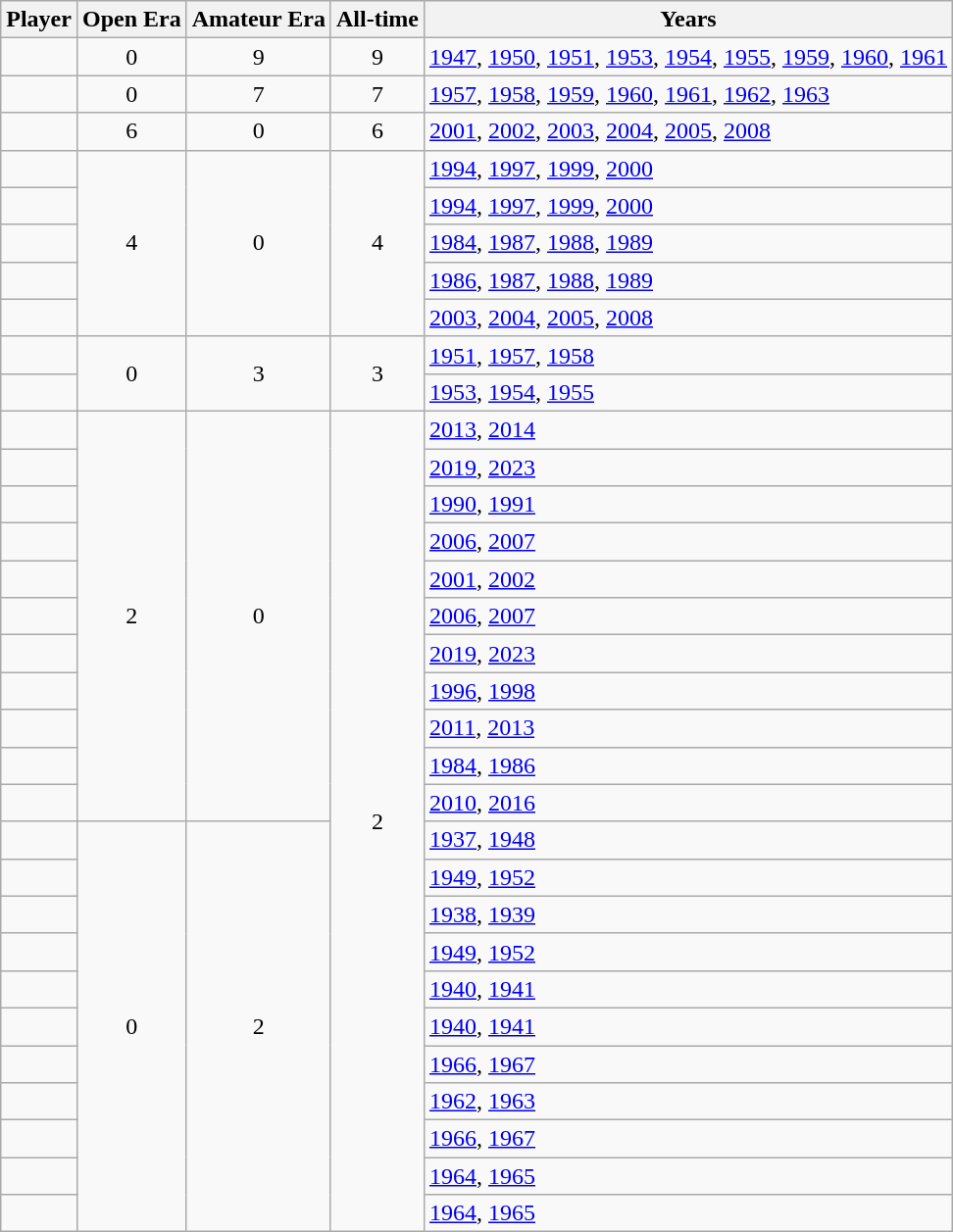<table class="wikitable sortable">
<tr>
<th>Player</th>
<th>Open Era</th>
<th>Amateur Era</th>
<th>All-time</th>
<th class="unsortable">Years</th>
</tr>
<tr>
<td></td>
<td align="center">0</td>
<td align="center">9</td>
<td align="center">9</td>
<td><a href='#'>1947</a>, <a href='#'>1950</a>, <a href='#'>1951</a>, <a href='#'>1953</a>, <a href='#'>1954</a>, <a href='#'>1955</a>, <a href='#'>1959</a>, <a href='#'>1960</a>, <a href='#'>1961</a></td>
</tr>
<tr>
<td></td>
<td align="center">0</td>
<td align="center">7</td>
<td align="center">7</td>
<td><a href='#'>1957</a>, <a href='#'>1958</a>, <a href='#'>1959</a>, <a href='#'>1960</a>, <a href='#'>1961</a>, <a href='#'>1962</a>, <a href='#'>1963</a></td>
</tr>
<tr>
<td></td>
<td align="center">6</td>
<td align="center">0</td>
<td align="center">6</td>
<td><a href='#'>2001</a>, <a href='#'>2002</a>, <a href='#'>2003</a>, <a href='#'>2004</a>, <a href='#'>2005</a>, <a href='#'>2008</a></td>
</tr>
<tr>
<td></td>
<td rowspan="5" align="center">4</td>
<td rowspan="5" align="center">0</td>
<td rowspan="5" align="center">4</td>
<td><a href='#'>1994</a>, <a href='#'>1997</a>, <a href='#'>1999</a>, <a href='#'>2000</a></td>
</tr>
<tr>
<td></td>
<td><a href='#'>1994</a>, <a href='#'>1997</a>, <a href='#'>1999</a>, <a href='#'>2000</a></td>
</tr>
<tr>
<td></td>
<td><a href='#'>1984</a>, <a href='#'>1987</a>, <a href='#'>1988</a>, <a href='#'>1989</a></td>
</tr>
<tr>
<td></td>
<td><a href='#'>1986</a>, <a href='#'>1987</a>, <a href='#'>1988</a>, <a href='#'>1989</a></td>
</tr>
<tr>
<td></td>
<td><a href='#'>2003</a>, <a href='#'>2004</a>, <a href='#'>2005</a>, <a href='#'>2008</a></td>
</tr>
<tr>
<td></td>
<td rowspan="2" align="center">0</td>
<td rowspan="2" align="center">3</td>
<td rowspan="2" align="center">3</td>
<td><a href='#'>1951</a>, <a href='#'>1957</a>, <a href='#'>1958</a></td>
</tr>
<tr>
<td></td>
<td><a href='#'>1953</a>, <a href='#'>1954</a>, <a href='#'>1955</a></td>
</tr>
<tr>
<td></td>
<td rowspan="11" align="center">2</td>
<td rowspan="11" align="center">0</td>
<td rowspan="23" align="center">2</td>
<td><a href='#'>2013</a>, <a href='#'>2014</a></td>
</tr>
<tr>
<td></td>
<td><a href='#'>2019</a>, <a href='#'>2023</a></td>
</tr>
<tr>
<td></td>
<td><a href='#'>1990</a>, <a href='#'>1991</a></td>
</tr>
<tr>
<td></td>
<td><a href='#'>2006</a>, <a href='#'>2007</a></td>
</tr>
<tr>
<td></td>
<td><a href='#'>2001</a>, <a href='#'>2002</a></td>
</tr>
<tr>
<td></td>
<td><a href='#'>2006</a>, <a href='#'>2007</a></td>
</tr>
<tr>
<td></td>
<td><a href='#'>2019</a>, <a href='#'>2023</a></td>
</tr>
<tr>
<td></td>
<td><a href='#'>1996</a>, <a href='#'>1998</a></td>
</tr>
<tr>
<td></td>
<td><a href='#'>2011</a>, <a href='#'>2013</a></td>
</tr>
<tr>
<td></td>
<td><a href='#'>1984</a>, <a href='#'>1986</a></td>
</tr>
<tr>
<td></td>
<td><a href='#'>2010</a>, <a href='#'>2016</a></td>
</tr>
<tr>
<td></td>
<td rowspan="11" align="center">0</td>
<td rowspan="11" align="center">2</td>
<td><a href='#'>1937</a>, <a href='#'>1948</a></td>
</tr>
<tr>
<td></td>
<td><a href='#'>1949</a>, <a href='#'>1952</a></td>
</tr>
<tr>
<td></td>
<td><a href='#'>1938</a>, <a href='#'>1939</a></td>
</tr>
<tr>
<td></td>
<td><a href='#'>1949</a>, <a href='#'>1952</a></td>
</tr>
<tr>
<td></td>
<td><a href='#'>1940</a>, <a href='#'>1941</a></td>
</tr>
<tr>
<td></td>
<td><a href='#'>1940</a>, <a href='#'>1941</a></td>
</tr>
<tr>
<td></td>
<td><a href='#'>1966</a>, <a href='#'>1967</a></td>
</tr>
<tr>
<td></td>
<td><a href='#'>1962</a>, <a href='#'>1963</a></td>
</tr>
<tr>
<td></td>
<td><a href='#'>1966</a>, <a href='#'>1967</a></td>
</tr>
<tr>
<td></td>
<td><a href='#'>1964</a>, <a href='#'>1965</a></td>
</tr>
<tr>
<td></td>
<td><a href='#'>1964</a>, <a href='#'>1965</a></td>
</tr>
</table>
